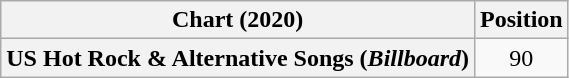<table class="wikitable plainrowheaders" style="text-align:center">
<tr>
<th>Chart (2020)</th>
<th>Position</th>
</tr>
<tr>
<th scope="row">US Hot Rock & Alternative Songs (<em>Billboard</em>)</th>
<td>90</td>
</tr>
</table>
